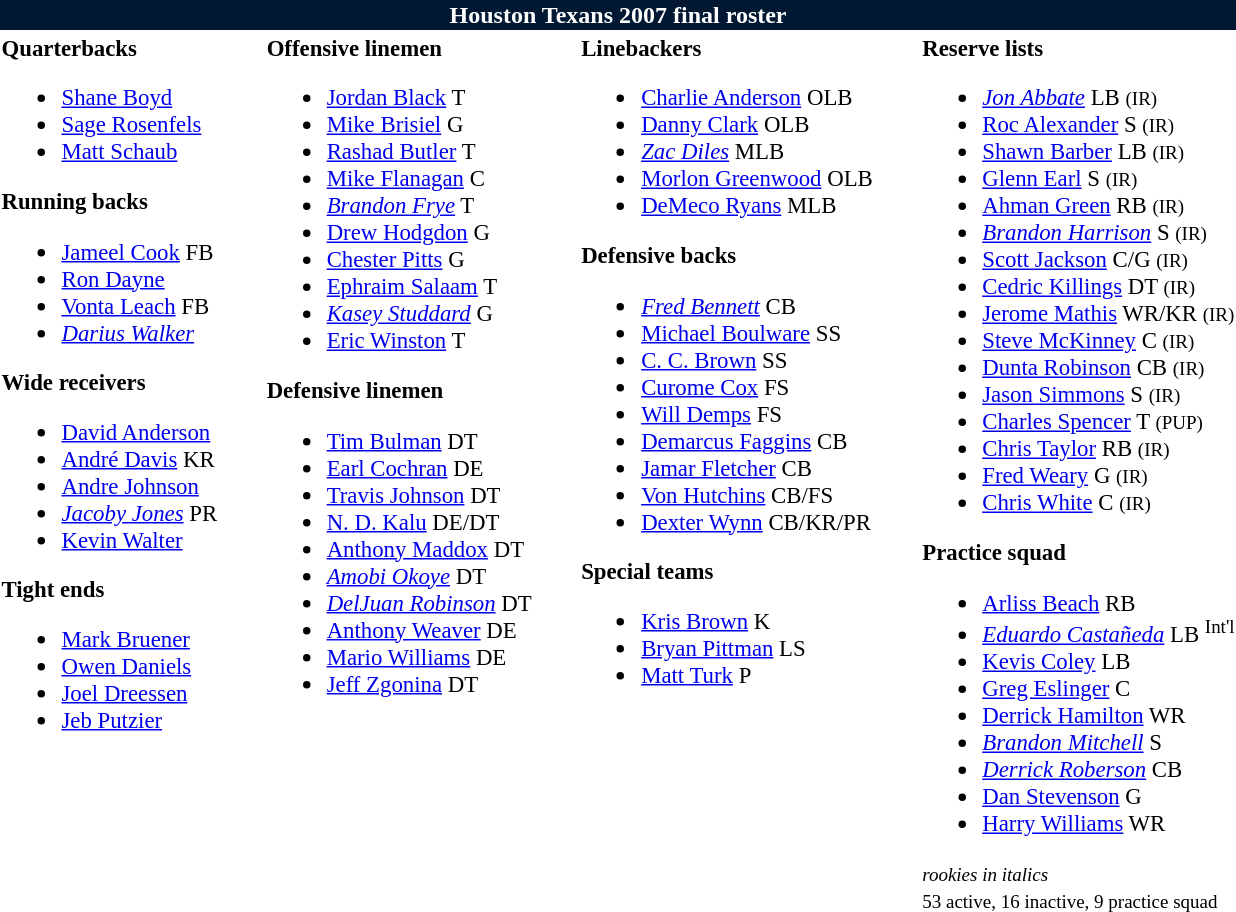<table class="toccolours" style="text-align: left;">
<tr>
<th colspan="9" style="background:#001831; color:white; text-align:center;">Houston Texans 2007 final roster</th>
</tr>
<tr>
<td style="font-size:95%; vertical-align:top;"><strong>Quarterbacks</strong><br><ul><li> <a href='#'>Shane Boyd</a></li><li> <a href='#'>Sage Rosenfels</a></li><li> <a href='#'>Matt Schaub</a></li></ul><strong>Running backs</strong><ul><li> <a href='#'>Jameel Cook</a> FB</li><li> <a href='#'>Ron Dayne</a></li><li> <a href='#'>Vonta Leach</a> FB</li><li> <em><a href='#'>Darius Walker</a></em></li></ul><strong>Wide receivers</strong><ul><li> <a href='#'>David Anderson</a></li><li> <a href='#'>André Davis</a> KR</li><li> <a href='#'>Andre Johnson</a></li><li> <em><a href='#'>Jacoby Jones</a></em> PR</li><li> <a href='#'>Kevin Walter</a></li></ul><strong>Tight ends</strong><ul><li> <a href='#'>Mark Bruener</a></li><li> <a href='#'>Owen Daniels</a></li><li> <a href='#'>Joel Dreessen</a></li><li> <a href='#'>Jeb Putzier</a></li></ul></td>
<td style="width: 25px;"></td>
<td style="font-size:95%; vertical-align:top;"><strong>Offensive linemen</strong><br><ul><li> <a href='#'>Jordan Black</a> T</li><li> <a href='#'>Mike Brisiel</a> G</li><li> <a href='#'>Rashad Butler</a> T</li><li> <a href='#'>Mike Flanagan</a> C</li><li> <em><a href='#'>Brandon Frye</a></em> T</li><li> <a href='#'>Drew Hodgdon</a> G</li><li> <a href='#'>Chester Pitts</a> G</li><li> <a href='#'>Ephraim Salaam</a> T</li><li> <em><a href='#'>Kasey Studdard</a></em> G</li><li> <a href='#'>Eric Winston</a> T</li></ul><strong>Defensive linemen</strong><ul><li> <a href='#'>Tim Bulman</a> DT</li><li> <a href='#'>Earl Cochran</a> DE</li><li> <a href='#'>Travis Johnson</a> DT</li><li> <a href='#'>N. D. Kalu</a> DE/DT</li><li> <a href='#'>Anthony Maddox</a> DT</li><li> <em><a href='#'>Amobi Okoye</a></em> DT</li><li> <em><a href='#'>DelJuan Robinson</a></em> DT</li><li> <a href='#'>Anthony Weaver</a> DE</li><li> <a href='#'>Mario Williams</a> DE</li><li> <a href='#'>Jeff Zgonina</a> DT</li></ul></td>
<td style="width: 25px;"></td>
<td style="font-size:95%; vertical-align:top;"><strong>Linebackers</strong><br><ul><li> <a href='#'>Charlie Anderson</a> OLB</li><li> <a href='#'>Danny Clark</a> OLB</li><li> <em><a href='#'>Zac Diles</a></em> MLB</li><li> <a href='#'>Morlon Greenwood</a> OLB</li><li> <a href='#'>DeMeco Ryans</a> MLB</li></ul><strong>Defensive backs</strong><ul><li> <em><a href='#'>Fred Bennett</a></em> CB</li><li> <a href='#'>Michael Boulware</a> SS</li><li> <a href='#'>C. C. Brown</a> SS</li><li> <a href='#'>Curome Cox</a> FS</li><li> <a href='#'>Will Demps</a> FS</li><li> <a href='#'>Demarcus Faggins</a> CB</li><li> <a href='#'>Jamar Fletcher</a> CB</li><li> <a href='#'>Von Hutchins</a> CB/FS</li><li> <a href='#'>Dexter Wynn</a> CB/KR/PR</li></ul><strong>Special teams</strong><ul><li>  <a href='#'>Kris Brown</a> K</li><li> <a href='#'>Bryan Pittman</a> LS</li><li>  <a href='#'>Matt Turk</a> P</li></ul></td>
<td style="width: 25px;"></td>
<td style="font-size:95%; vertical-align:top;"><strong>Reserve lists</strong><br><ul><li> <em><a href='#'>Jon Abbate</a></em> LB <small>(IR)</small> </li><li> <a href='#'>Roc Alexander</a> S <small>(IR)</small> </li><li> <a href='#'>Shawn Barber</a> LB <small>(IR)</small> </li><li> <a href='#'>Glenn Earl</a> S <small>(IR)</small> </li><li> <a href='#'>Ahman Green</a> RB <small>(IR)</small> </li><li> <em><a href='#'>Brandon Harrison</a></em> S <small>(IR)</small> </li><li> <a href='#'>Scott Jackson</a> C/G <small>(IR)</small> </li><li> <a href='#'>Cedric Killings</a> DT <small>(IR)</small> </li><li> <a href='#'>Jerome Mathis</a> WR/KR <small>(IR)</small> </li><li> <a href='#'>Steve McKinney</a> C <small>(IR)</small> </li><li> <a href='#'>Dunta Robinson</a> CB <small>(IR)</small> </li><li> <a href='#'>Jason Simmons</a> S <small>(IR)</small> </li><li> <a href='#'>Charles Spencer</a> T <small>(PUP)</small> </li><li> <a href='#'>Chris Taylor</a> RB <small>(IR)</small> </li><li> <a href='#'>Fred Weary</a> G <small>(IR)</small> </li><li> <a href='#'>Chris White</a> C <small>(IR)</small> </li></ul><strong>Practice squad</strong><ul><li> <a href='#'>Arliss Beach</a> RB</li><li> <em><a href='#'>Eduardo Castañeda</a></em> LB <sup>Int'l</sup></li><li> <a href='#'>Kevis Coley</a> LB</li><li> <a href='#'>Greg Eslinger</a> C</li><li> <a href='#'>Derrick Hamilton</a> WR</li><li> <em><a href='#'>Brandon Mitchell</a></em> S</li><li> <em><a href='#'>Derrick Roberson</a></em> CB</li><li> <a href='#'>Dan Stevenson</a> G</li><li> <a href='#'>Harry Williams</a> WR</li></ul><small><em>rookies in italics</em><br></small>
<small>53 active, 16 inactive, 9 practice squad</small></td>
</tr>
</table>
